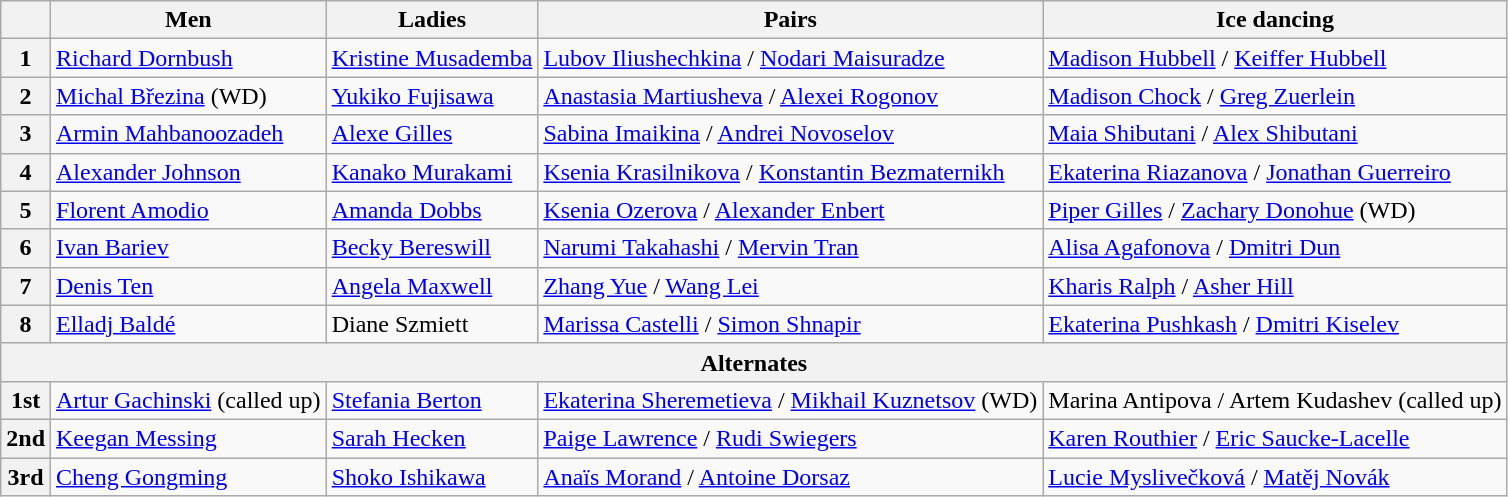<table class="wikitable">
<tr>
<th></th>
<th>Men</th>
<th>Ladies</th>
<th>Pairs</th>
<th>Ice dancing</th>
</tr>
<tr>
<th>1</th>
<td> <a href='#'>Richard Dornbush</a></td>
<td> <a href='#'>Kristine Musademba</a></td>
<td> <a href='#'>Lubov Iliushechkina</a> / <a href='#'>Nodari Maisuradze</a></td>
<td> <a href='#'>Madison Hubbell</a> / <a href='#'>Keiffer Hubbell</a></td>
</tr>
<tr>
<th>2</th>
<td> <a href='#'>Michal Březina</a> (WD)</td>
<td> <a href='#'>Yukiko Fujisawa</a></td>
<td> <a href='#'>Anastasia Martiusheva</a> / <a href='#'>Alexei Rogonov</a></td>
<td> <a href='#'>Madison Chock</a> / <a href='#'>Greg Zuerlein</a></td>
</tr>
<tr>
<th>3</th>
<td> <a href='#'>Armin Mahbanoozadeh</a></td>
<td> <a href='#'>Alexe Gilles</a></td>
<td> <a href='#'>Sabina Imaikina</a> / <a href='#'>Andrei Novoselov</a></td>
<td> <a href='#'>Maia Shibutani</a> / <a href='#'>Alex Shibutani</a></td>
</tr>
<tr>
<th>4</th>
<td> <a href='#'>Alexander Johnson</a></td>
<td> <a href='#'>Kanako Murakami</a></td>
<td> <a href='#'>Ksenia Krasilnikova</a> / <a href='#'>Konstantin Bezmaternikh</a></td>
<td> <a href='#'>Ekaterina Riazanova</a> / <a href='#'>Jonathan Guerreiro</a></td>
</tr>
<tr>
<th>5</th>
<td> <a href='#'>Florent Amodio</a></td>
<td> <a href='#'>Amanda Dobbs</a></td>
<td> <a href='#'>Ksenia Ozerova</a> / <a href='#'>Alexander Enbert</a></td>
<td> <a href='#'>Piper Gilles</a> / <a href='#'>Zachary Donohue</a> (WD)</td>
</tr>
<tr>
<th>6</th>
<td> <a href='#'>Ivan Bariev</a></td>
<td> <a href='#'>Becky Bereswill</a></td>
<td> <a href='#'>Narumi Takahashi</a> / <a href='#'>Mervin Tran</a></td>
<td> <a href='#'>Alisa Agafonova</a> / <a href='#'>Dmitri Dun</a></td>
</tr>
<tr>
<th>7</th>
<td> <a href='#'>Denis Ten</a></td>
<td> <a href='#'>Angela Maxwell</a></td>
<td> <a href='#'>Zhang Yue</a> / <a href='#'>Wang Lei</a></td>
<td> <a href='#'>Kharis Ralph</a> / <a href='#'>Asher Hill</a></td>
</tr>
<tr>
<th>8</th>
<td> <a href='#'>Elladj Baldé</a></td>
<td> Diane Szmiett</td>
<td> <a href='#'>Marissa Castelli</a> / <a href='#'>Simon Shnapir</a></td>
<td> <a href='#'>Ekaterina Pushkash</a> / <a href='#'>Dmitri Kiselev</a></td>
</tr>
<tr>
<th colspan="5" align="center">Alternates</th>
</tr>
<tr>
<th>1st</th>
<td> <a href='#'>Artur Gachinski</a> (called up)</td>
<td> <a href='#'>Stefania Berton</a></td>
<td> <a href='#'>Ekaterina Sheremetieva</a> / <a href='#'>Mikhail Kuznetsov</a> (WD)</td>
<td> Marina Antipova / Artem Kudashev (called up)</td>
</tr>
<tr>
<th>2nd</th>
<td> <a href='#'>Keegan Messing</a></td>
<td> <a href='#'>Sarah Hecken</a></td>
<td> <a href='#'>Paige Lawrence</a> / <a href='#'>Rudi Swiegers</a></td>
<td> <a href='#'>Karen Routhier</a> / <a href='#'>Eric Saucke-Lacelle</a></td>
</tr>
<tr>
<th>3rd</th>
<td> <a href='#'>Cheng Gongming</a></td>
<td> <a href='#'>Shoko Ishikawa</a></td>
<td> <a href='#'>Anaïs Morand</a> / <a href='#'>Antoine Dorsaz</a></td>
<td> <a href='#'>Lucie Myslivečková</a> / <a href='#'>Matěj Novák</a></td>
</tr>
</table>
